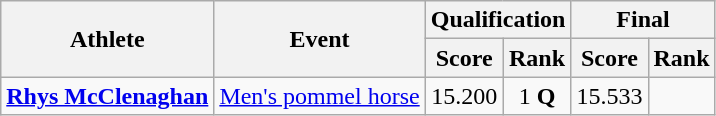<table class="wikitable">
<tr>
<th rowspan="2">Athlete</th>
<th rowspan="2">Event</th>
<th colspan="2">Qualification</th>
<th colspan="2">Final</th>
</tr>
<tr>
<th>Score</th>
<th>Rank</th>
<th>Score</th>
<th>Rank</th>
</tr>
<tr>
<td><strong><a href='#'>Rhys McClenaghan</a></strong></td>
<td><a href='#'>Men's pommel horse</a></td>
<td align=center>15.200</td>
<td align=center>1 <strong>Q</strong></td>
<td align=center>15.533</td>
<td align=center></td>
</tr>
</table>
